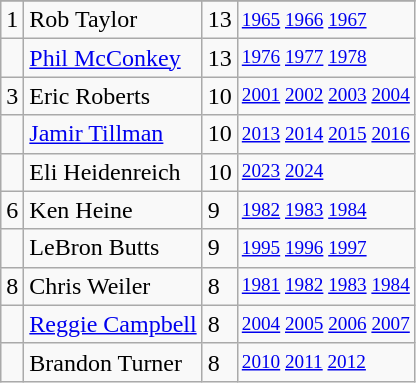<table class="wikitable">
<tr>
</tr>
<tr>
<td>1</td>
<td>Rob Taylor</td>
<td>13</td>
<td style="font-size:80%;"><a href='#'>1965</a> <a href='#'>1966</a> <a href='#'>1967</a></td>
</tr>
<tr>
<td></td>
<td><a href='#'>Phil McConkey</a></td>
<td>13</td>
<td style="font-size:80%;"><a href='#'>1976</a> <a href='#'>1977</a> <a href='#'>1978</a></td>
</tr>
<tr>
<td>3</td>
<td>Eric Roberts</td>
<td>10</td>
<td style="font-size:80%;"><a href='#'>2001</a> <a href='#'>2002</a> <a href='#'>2003</a> <a href='#'>2004</a></td>
</tr>
<tr>
<td></td>
<td><a href='#'>Jamir Tillman</a></td>
<td>10</td>
<td style="font-size:80%;"><a href='#'>2013</a> <a href='#'>2014</a> <a href='#'>2015</a> <a href='#'>2016</a></td>
</tr>
<tr>
<td></td>
<td>Eli Heidenreich</td>
<td>10</td>
<td style="font-size:80%;"><a href='#'>2023</a> <a href='#'>2024</a></td>
</tr>
<tr>
<td>6</td>
<td>Ken Heine</td>
<td>9</td>
<td style="font-size:80%;"><a href='#'>1982</a> <a href='#'>1983</a> <a href='#'>1984</a></td>
</tr>
<tr>
<td></td>
<td>LeBron Butts</td>
<td>9</td>
<td style="font-size:80%;"><a href='#'>1995</a> <a href='#'>1996</a> <a href='#'>1997</a></td>
</tr>
<tr>
<td>8</td>
<td>Chris Weiler</td>
<td>8</td>
<td style="font-size:80%;"><a href='#'>1981</a> <a href='#'>1982</a> <a href='#'>1983</a> <a href='#'>1984</a></td>
</tr>
<tr>
<td></td>
<td><a href='#'>Reggie Campbell</a></td>
<td>8</td>
<td style="font-size:80%;"><a href='#'>2004</a> <a href='#'>2005</a> <a href='#'>2006</a> <a href='#'>2007</a></td>
</tr>
<tr>
<td></td>
<td>Brandon Turner</td>
<td>8</td>
<td style="font-size:80%;"><a href='#'>2010</a> <a href='#'>2011</a> <a href='#'>2012</a></td>
</tr>
</table>
